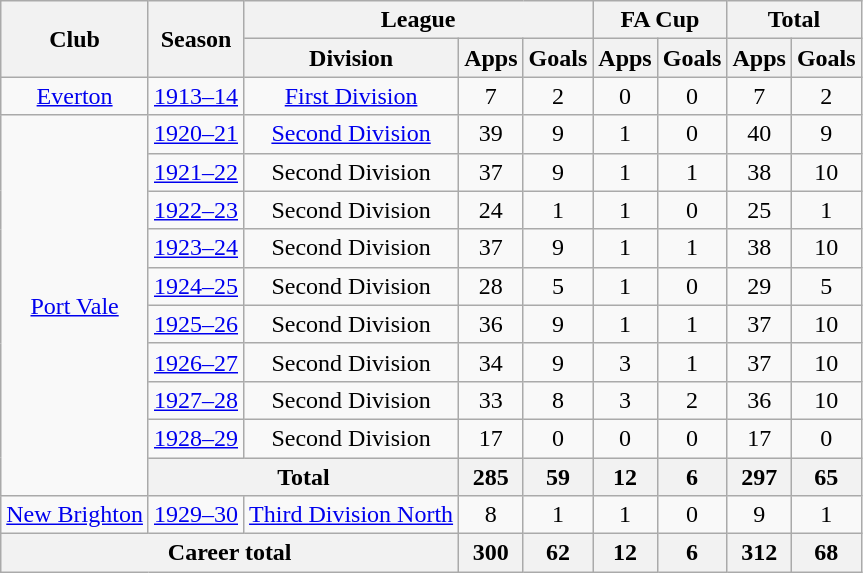<table class="wikitable" style="text-align: center;">
<tr>
<th rowspan="2">Club</th>
<th rowspan="2">Season</th>
<th colspan="3">League</th>
<th colspan="2">FA Cup</th>
<th colspan="2">Total</th>
</tr>
<tr>
<th>Division</th>
<th>Apps</th>
<th>Goals</th>
<th>Apps</th>
<th>Goals</th>
<th>Apps</th>
<th>Goals</th>
</tr>
<tr>
<td><a href='#'>Everton</a></td>
<td><a href='#'>1913–14</a></td>
<td><a href='#'>First Division</a></td>
<td>7</td>
<td>2</td>
<td>0</td>
<td>0</td>
<td>7</td>
<td>2</td>
</tr>
<tr>
<td rowspan="10"><a href='#'>Port Vale</a></td>
<td><a href='#'>1920–21</a></td>
<td><a href='#'>Second Division</a></td>
<td>39</td>
<td>9</td>
<td>1</td>
<td>0</td>
<td>40</td>
<td>9</td>
</tr>
<tr>
<td><a href='#'>1921–22</a></td>
<td>Second Division</td>
<td>37</td>
<td>9</td>
<td>1</td>
<td>1</td>
<td>38</td>
<td>10</td>
</tr>
<tr>
<td><a href='#'>1922–23</a></td>
<td>Second Division</td>
<td>24</td>
<td>1</td>
<td>1</td>
<td>0</td>
<td>25</td>
<td>1</td>
</tr>
<tr>
<td><a href='#'>1923–24</a></td>
<td>Second Division</td>
<td>37</td>
<td>9</td>
<td>1</td>
<td>1</td>
<td>38</td>
<td>10</td>
</tr>
<tr>
<td><a href='#'>1924–25</a></td>
<td>Second Division</td>
<td>28</td>
<td>5</td>
<td>1</td>
<td>0</td>
<td>29</td>
<td>5</td>
</tr>
<tr>
<td><a href='#'>1925–26</a></td>
<td>Second Division</td>
<td>36</td>
<td>9</td>
<td>1</td>
<td>1</td>
<td>37</td>
<td>10</td>
</tr>
<tr>
<td><a href='#'>1926–27</a></td>
<td>Second Division</td>
<td>34</td>
<td>9</td>
<td>3</td>
<td>1</td>
<td>37</td>
<td>10</td>
</tr>
<tr>
<td><a href='#'>1927–28</a></td>
<td>Second Division</td>
<td>33</td>
<td>8</td>
<td>3</td>
<td>2</td>
<td>36</td>
<td>10</td>
</tr>
<tr>
<td><a href='#'>1928–29</a></td>
<td>Second Division</td>
<td>17</td>
<td>0</td>
<td>0</td>
<td>0</td>
<td>17</td>
<td>0</td>
</tr>
<tr>
<th colspan="2">Total</th>
<th>285</th>
<th>59</th>
<th>12</th>
<th>6</th>
<th>297</th>
<th>65</th>
</tr>
<tr>
<td><a href='#'>New Brighton</a></td>
<td><a href='#'>1929–30</a></td>
<td><a href='#'>Third Division North</a></td>
<td>8</td>
<td>1</td>
<td>1</td>
<td>0</td>
<td>9</td>
<td>1</td>
</tr>
<tr>
<th colspan="3">Career total</th>
<th>300</th>
<th>62</th>
<th>12</th>
<th>6</th>
<th>312</th>
<th>68</th>
</tr>
</table>
